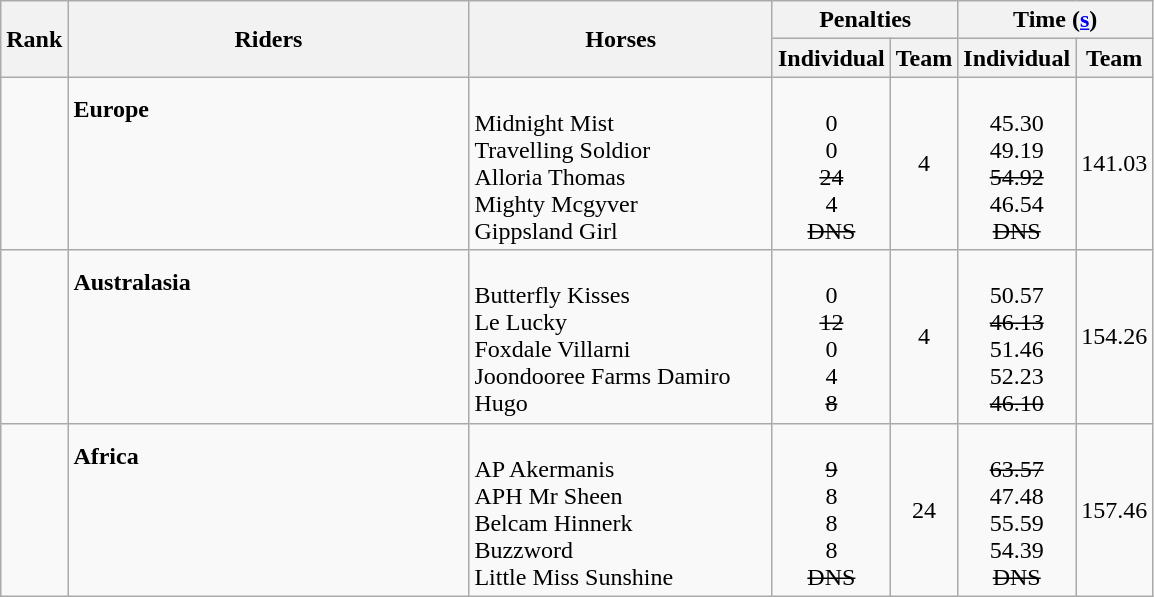<table class="wikitable">
<tr>
<th width=25 rowspan=2>Rank</th>
<th width=260 rowspan=2>Riders</th>
<th width=195 rowspan=2>Horses</th>
<th width=75 colspan=2>Penalties</th>
<th width=75 colspan=2>Time (<a href='#'>s</a>)</th>
</tr>
<tr>
<th>Individual</th>
<th>Team</th>
<th>Individual</th>
<th>Team</th>
</tr>
<tr>
<td></td>
<td><strong>Europe</strong><br> <br><br><br><br></td>
<td><br>Midnight Mist<br>Travelling Soldior<br>Alloria Thomas<br>Mighty Mcgyver<br>Gippsland Girl</td>
<td align="center"><br>0<br>0<br><s>24</s><br>4<br><s>DNS</s></td>
<td align="center">4</td>
<td align="center"><br>45.30<br>49.19<br><s>54.92</s><br>46.54<br><s>DNS</s></td>
<td align="center">141.03</td>
</tr>
<tr>
<td></td>
<td><strong>Australasia</strong><br> <br><br><br><br></td>
<td><br>Butterfly Kisses<br>Le Lucky<br>Foxdale Villarni<br>Joondooree Farms Damiro<br>Hugo</td>
<td align="center"><br>0<br><s>12</s><br>0<br>4<br><s>8</s></td>
<td align="center">4</td>
<td align="center"><br>50.57<br><s>46.13</s><br>51.46<br>52.23<br><s>46.10</s></td>
<td align="center">154.26</td>
</tr>
<tr>
<td></td>
<td><strong>Africa</strong><br> <br><br><br><br></td>
<td><br>AP Akermanis<br>APH Mr Sheen<br>Belcam Hinnerk<br>Buzzword<br>Little Miss Sunshine</td>
<td align="center"><br><s>9</s><br>8<br>8<br>8<br><s>DNS</s></td>
<td align="center">24</td>
<td align="center"><br><s>63.57</s><br>47.48<br>55.59<br>54.39<br><s>DNS</s></td>
<td align="center">157.46</td>
</tr>
</table>
